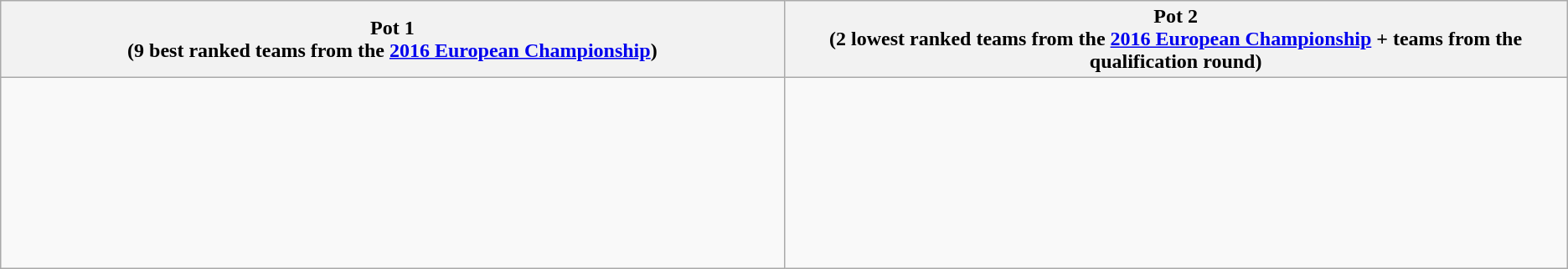<table class="wikitable">
<tr>
<th width=25%>Pot 1<br>(9 best ranked teams from the <a href='#'>2016 European Championship</a>)</th>
<th width=25%>Pot 2<br>(2 lowest ranked teams from the <a href='#'>2016 European Championship</a> + teams from the qualification round)</th>
</tr>
<tr>
<td valign="top"><br><br><br><br><br><br><br><br></td>
<td valign="top"><br><br><br><br><br><br><br><br></td>
</tr>
</table>
